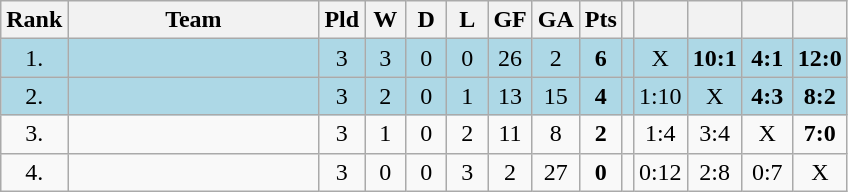<table class="wikitable">
<tr>
<th bgcolor="#efefef">Rank</th>
<th bgcolor="#efefef" width="160">Team</th>
<th bgcolor="#efefef" width="20">Pld</th>
<th bgcolor="#efefef" width="20">W</th>
<th bgcolor="#efefef" width="20">D</th>
<th bgcolor="#efefef" width="20">L</th>
<th bgcolor="#efefef" width="20">GF</th>
<th bgcolor="#efefef" width="20">GA</th>
<th bgcolor="#efefef" width="20">Pts</th>
<th bgcolor="#efefef"></th>
<th bgcolor="#efefef" width="26"></th>
<th bgcolor="#efefef" width="26"></th>
<th bgcolor="#efefef" width="26"></th>
<th bgcolor="#efefef" width="26"></th>
</tr>
<tr align=center bgcolor=lightblue>
<td>1.</td>
<td align=left></td>
<td>3</td>
<td>3</td>
<td>0</td>
<td>0</td>
<td>26</td>
<td>2</td>
<td><strong>6</strong></td>
<td></td>
<td>X</td>
<td><strong>10:1</strong></td>
<td><strong>4:1</strong></td>
<td><strong>12:0</strong></td>
</tr>
<tr align=center bgcolor=lightblue>
<td>2.</td>
<td align=left></td>
<td>3</td>
<td>2</td>
<td>0</td>
<td>1</td>
<td>13</td>
<td>15</td>
<td><strong>4</strong></td>
<td></td>
<td>1:10</td>
<td>X</td>
<td><strong>4:3</strong></td>
<td><strong>8:2</strong></td>
</tr>
<tr align=center>
<td>3.</td>
<td align=left></td>
<td>3</td>
<td>1</td>
<td>0</td>
<td>2</td>
<td>11</td>
<td>8</td>
<td><strong>2</strong></td>
<td></td>
<td>1:4</td>
<td>3:4</td>
<td>X</td>
<td><strong>7:0</strong></td>
</tr>
<tr align=center>
<td>4.</td>
<td align=left></td>
<td>3</td>
<td>0</td>
<td>0</td>
<td>3</td>
<td>2</td>
<td>27</td>
<td><strong>0</strong></td>
<td></td>
<td>0:12</td>
<td>2:8</td>
<td>0:7</td>
<td>X</td>
</tr>
</table>
